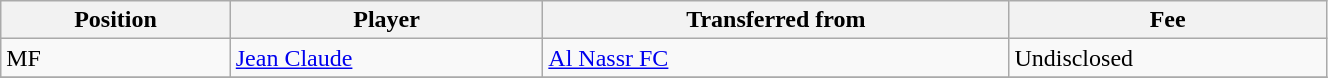<table class="wikitable sortable" style="width:70%; text-align:center; font-size:100%; text-align:left;">
<tr>
<th>Position</th>
<th>Player</th>
<th>Transferred from</th>
<th>Fee</th>
</tr>
<tr>
<td>MF</td>
<td> <a href='#'>Jean Claude</a></td>
<td> <a href='#'>Al Nassr FC</a></td>
<td>Undisclosed</td>
</tr>
<tr>
</tr>
</table>
